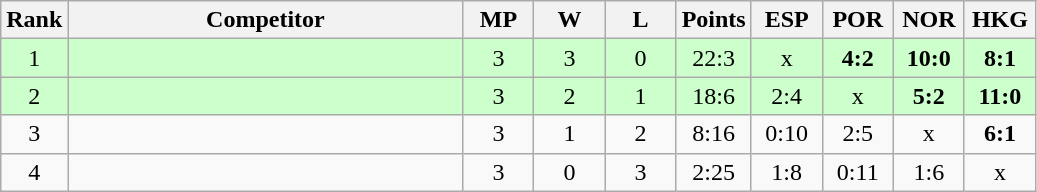<table class="wikitable" style="text-align:center">
<tr>
<th>Rank</th>
<th style="width:16em">Competitor</th>
<th style="width:2.5em">MP</th>
<th style="width:2.5em">W</th>
<th style="width:2.5em">L</th>
<th>Points</th>
<th style="width:2.5em">ESP</th>
<th style="width:2.5em">POR</th>
<th style="width:2.5em">NOR</th>
<th style="width:2.5em">HKG</th>
</tr>
<tr style="background:#cfc;">
<td>1</td>
<td style="text-align:left"></td>
<td>3</td>
<td>3</td>
<td>0</td>
<td>22:3</td>
<td>x</td>
<td><strong>4:2</strong></td>
<td><strong>10:0</strong></td>
<td><strong>8:1</strong></td>
</tr>
<tr style="background:#cfc;">
<td>2</td>
<td style="text-align:left"></td>
<td>3</td>
<td>2</td>
<td>1</td>
<td>18:6</td>
<td>2:4</td>
<td>x</td>
<td><strong>5:2</strong></td>
<td><strong>11:0</strong></td>
</tr>
<tr>
<td>3</td>
<td style="text-align:left"></td>
<td>3</td>
<td>1</td>
<td>2</td>
<td>8:16</td>
<td>0:10</td>
<td>2:5</td>
<td>x</td>
<td><strong>6:1</strong></td>
</tr>
<tr>
<td>4</td>
<td style="text-align:left"></td>
<td>3</td>
<td>0</td>
<td>3</td>
<td>2:25</td>
<td>1:8</td>
<td>0:11</td>
<td>1:6</td>
<td>x</td>
</tr>
</table>
